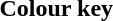<table class="toccolours">
<tr>
<th>Colour key</th>
</tr>
<tr>
<td></td>
</tr>
</table>
